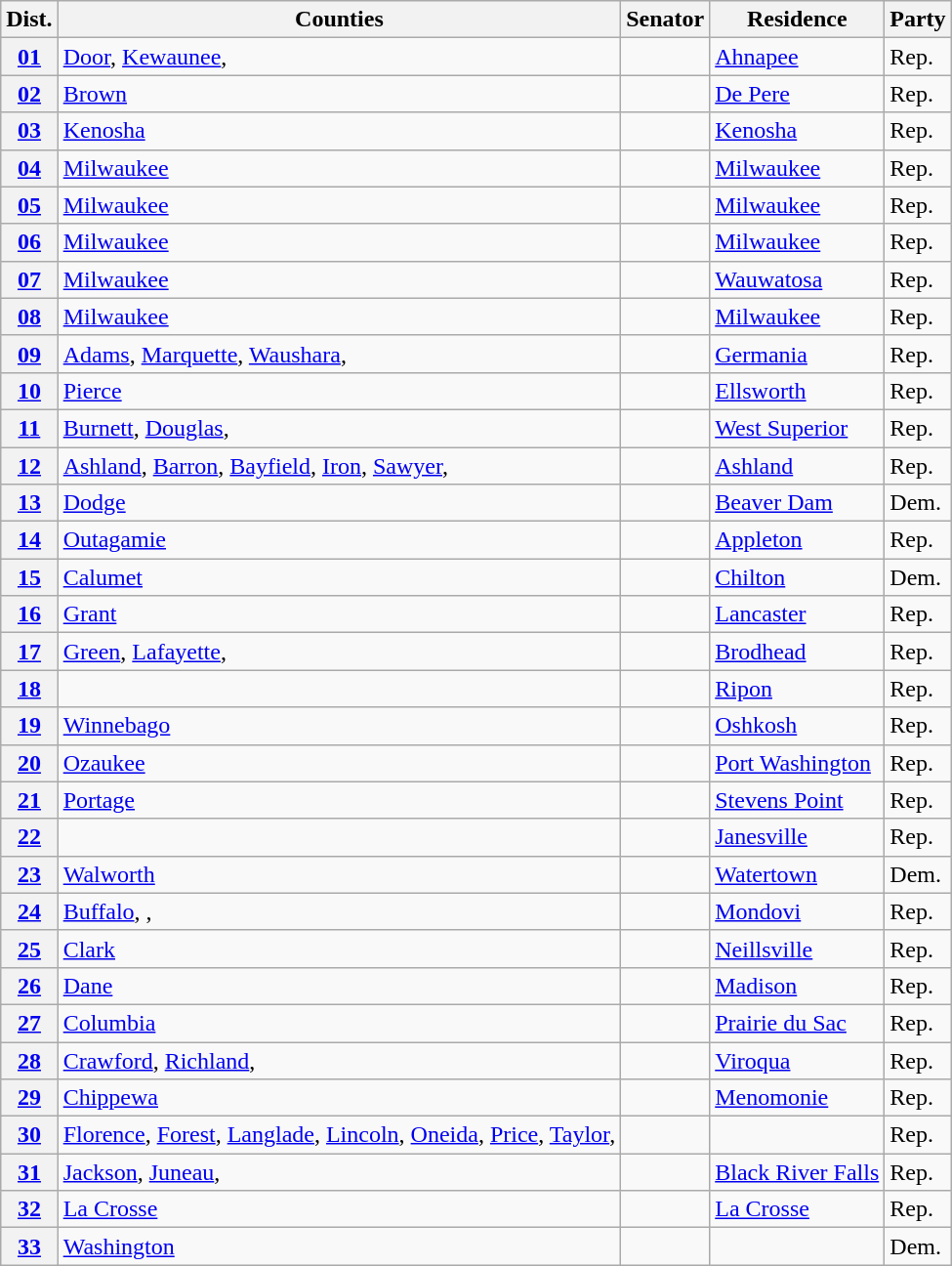<table class="wikitable sortable">
<tr>
<th>Dist.</th>
<th>Counties</th>
<th>Senator</th>
<th>Residence</th>
<th>Party</th>
</tr>
<tr>
<th><a href='#'>01</a></th>
<td><a href='#'>Door</a>, <a href='#'>Kewaunee</a>, </td>
<td></td>
<td><a href='#'>Ahnapee</a></td>
<td>Rep.</td>
</tr>
<tr>
<th><a href='#'>02</a></th>
<td><a href='#'>Brown</a> </td>
<td></td>
<td><a href='#'>De Pere</a></td>
<td>Rep.</td>
</tr>
<tr>
<th><a href='#'>03</a></th>
<td><a href='#'>Kenosha</a> </td>
<td></td>
<td><a href='#'>Kenosha</a></td>
<td>Rep.</td>
</tr>
<tr>
<th><a href='#'>04</a></th>
<td><a href='#'>Milwaukee</a> </td>
<td></td>
<td><a href='#'>Milwaukee</a></td>
<td>Rep.</td>
</tr>
<tr>
<th><a href='#'>05</a></th>
<td><a href='#'>Milwaukee</a> </td>
<td></td>
<td><a href='#'>Milwaukee</a></td>
<td>Rep.</td>
</tr>
<tr>
<th><a href='#'>06</a></th>
<td><a href='#'>Milwaukee</a> </td>
<td></td>
<td><a href='#'>Milwaukee</a></td>
<td>Rep.</td>
</tr>
<tr>
<th><a href='#'>07</a></th>
<td><a href='#'>Milwaukee</a> </td>
<td></td>
<td><a href='#'>Wauwatosa</a></td>
<td>Rep.</td>
</tr>
<tr>
<th><a href='#'>08</a></th>
<td><a href='#'>Milwaukee</a> </td>
<td></td>
<td><a href='#'>Milwaukee</a></td>
<td>Rep.</td>
</tr>
<tr>
<th><a href='#'>09</a></th>
<td><a href='#'>Adams</a>, <a href='#'>Marquette</a>, <a href='#'>Waushara</a>, </td>
<td></td>
<td><a href='#'>Germania</a></td>
<td>Rep.</td>
</tr>
<tr>
<th><a href='#'>10</a></th>
<td><a href='#'>Pierce</a> </td>
<td></td>
<td><a href='#'>Ellsworth</a></td>
<td>Rep.</td>
</tr>
<tr>
<th><a href='#'>11</a></th>
<td><a href='#'>Burnett</a>, <a href='#'>Douglas</a>, </td>
<td></td>
<td><a href='#'>West Superior</a></td>
<td>Rep.</td>
</tr>
<tr>
<th><a href='#'>12</a></th>
<td><a href='#'>Ashland</a>, <a href='#'>Barron</a>, <a href='#'>Bayfield</a>, <a href='#'>Iron</a>, <a href='#'>Sawyer</a>, </td>
<td></td>
<td><a href='#'>Ashland</a></td>
<td>Rep.</td>
</tr>
<tr>
<th><a href='#'>13</a></th>
<td><a href='#'>Dodge</a></td>
<td></td>
<td><a href='#'>Beaver Dam</a></td>
<td>Dem.</td>
</tr>
<tr>
<th><a href='#'>14</a></th>
<td><a href='#'>Outagamie</a> </td>
<td></td>
<td><a href='#'>Appleton</a></td>
<td>Rep.</td>
</tr>
<tr>
<th><a href='#'>15</a></th>
<td><a href='#'>Calumet</a> </td>
<td></td>
<td><a href='#'>Chilton</a></td>
<td>Dem.</td>
</tr>
<tr>
<th><a href='#'>16</a></th>
<td><a href='#'>Grant</a> </td>
<td></td>
<td><a href='#'>Lancaster</a></td>
<td>Rep.</td>
</tr>
<tr>
<th><a href='#'>17</a></th>
<td><a href='#'>Green</a>, <a href='#'>Lafayette</a>, </td>
<td></td>
<td><a href='#'>Brodhead</a></td>
<td>Rep.</td>
</tr>
<tr>
<th><a href='#'>18</a></th>
<td> </td>
<td></td>
<td><a href='#'>Ripon</a></td>
<td>Rep.</td>
</tr>
<tr>
<th><a href='#'>19</a></th>
<td><a href='#'>Winnebago</a></td>
<td></td>
<td><a href='#'>Oshkosh</a></td>
<td>Rep.</td>
</tr>
<tr>
<th><a href='#'>20</a></th>
<td><a href='#'>Ozaukee</a> </td>
<td></td>
<td><a href='#'>Port Washington</a></td>
<td>Rep.</td>
</tr>
<tr>
<th><a href='#'>21</a></th>
<td><a href='#'>Portage</a> </td>
<td></td>
<td><a href='#'>Stevens Point</a></td>
<td>Rep.</td>
</tr>
<tr>
<th><a href='#'>22</a></th>
<td> </td>
<td></td>
<td><a href='#'>Janesville</a></td>
<td>Rep.</td>
</tr>
<tr>
<th><a href='#'>23</a></th>
<td><a href='#'>Walworth</a> </td>
<td></td>
<td><a href='#'>Watertown</a></td>
<td>Dem.</td>
</tr>
<tr>
<th><a href='#'>24</a></th>
<td><a href='#'>Buffalo</a>, , </td>
<td></td>
<td><a href='#'>Mondovi</a></td>
<td>Rep.</td>
</tr>
<tr>
<th><a href='#'>25</a></th>
<td><a href='#'>Clark</a> </td>
<td></td>
<td><a href='#'>Neillsville</a></td>
<td>Rep.</td>
</tr>
<tr>
<th><a href='#'>26</a></th>
<td><a href='#'>Dane</a></td>
<td></td>
<td><a href='#'>Madison</a></td>
<td>Rep.</td>
</tr>
<tr>
<th><a href='#'>27</a></th>
<td><a href='#'>Columbia</a> </td>
<td></td>
<td><a href='#'>Prairie du Sac</a></td>
<td>Rep.</td>
</tr>
<tr>
<th><a href='#'>28</a></th>
<td><a href='#'>Crawford</a>, <a href='#'>Richland</a>, </td>
<td></td>
<td><a href='#'>Viroqua</a></td>
<td>Rep.</td>
</tr>
<tr>
<th><a href='#'>29</a></th>
<td><a href='#'>Chippewa</a> </td>
<td></td>
<td><a href='#'>Menomonie</a></td>
<td>Rep.</td>
</tr>
<tr>
<th><a href='#'>30</a></th>
<td><a href='#'>Florence</a>, <a href='#'>Forest</a>, <a href='#'>Langlade</a>, <a href='#'>Lincoln</a>, <a href='#'>Oneida</a>, <a href='#'>Price</a>, <a href='#'>Taylor</a>, </td>
<td></td>
<td></td>
<td>Rep.</td>
</tr>
<tr>
<th><a href='#'>31</a></th>
<td><a href='#'>Jackson</a>, <a href='#'>Juneau</a>, </td>
<td></td>
<td><a href='#'>Black River Falls</a></td>
<td>Rep.</td>
</tr>
<tr>
<th><a href='#'>32</a></th>
<td><a href='#'>La Crosse</a> </td>
<td></td>
<td><a href='#'>La Crosse</a></td>
<td>Rep.</td>
</tr>
<tr>
<th><a href='#'>33</a></th>
<td><a href='#'>Washington</a> </td>
<td></td>
<td></td>
<td>Dem.</td>
</tr>
</table>
